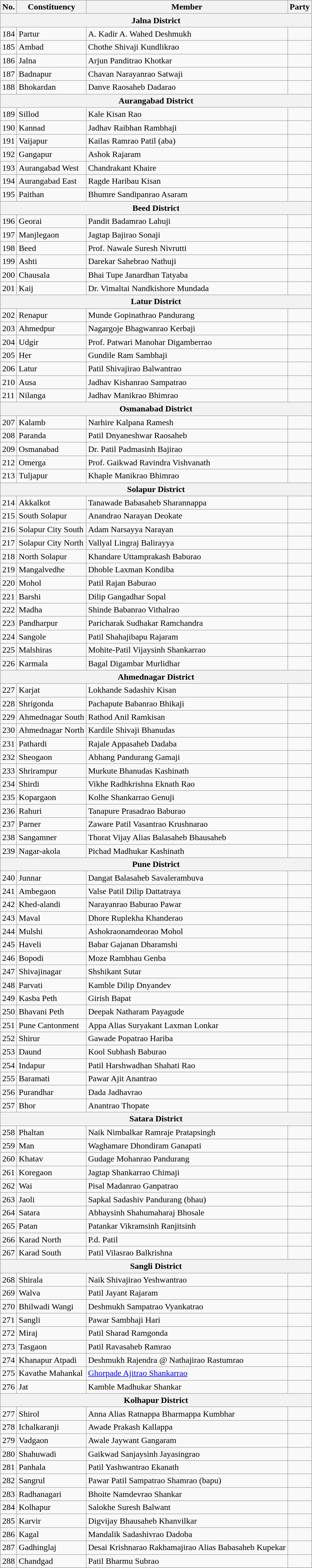<table class="wikitable sortable">
<tr>
<th>No.</th>
<th>Constituency</th>
<th>Member</th>
<th colspan="2">Party</th>
</tr>
<tr>
<th colspan="5">Jalna District</th>
</tr>
<tr>
<td>184</td>
<td>Partur</td>
<td>A. Kadir A. Wahed Deshmukh</td>
<td></td>
</tr>
<tr>
<td>185</td>
<td>Ambad</td>
<td>Chothe Shivaji Kundlikrao</td>
<td></td>
</tr>
<tr>
<td>186</td>
<td>Jalna</td>
<td>Arjun Panditrao Khotkar</td>
<td></td>
</tr>
<tr>
<td>187</td>
<td>Badnapur</td>
<td>Chavan Narayanrao Satwaji</td>
<td></td>
</tr>
<tr>
<td>188</td>
<td>Bhokardan</td>
<td>Danve Raosaheb Dadarao</td>
<td></td>
</tr>
<tr>
<th colspan="5">Aurangabad District</th>
</tr>
<tr>
<td>189</td>
<td>Sillod</td>
<td>Kale Kisan Rao</td>
<td></td>
</tr>
<tr>
<td>190</td>
<td>Kannad</td>
<td>Jadhav Raibhan Rambhaji</td>
<td></td>
</tr>
<tr>
<td>191</td>
<td>Vaijapur</td>
<td>Kailas Ramrao Patil (aba)</td>
<td></td>
</tr>
<tr>
<td>192</td>
<td>Gangapur</td>
<td>Ashok Rajaram</td>
<td></td>
</tr>
<tr>
<td>193</td>
<td>Aurangabad West</td>
<td>Chandrakant Khaire</td>
<td></td>
</tr>
<tr>
<td>194</td>
<td>Aurangabad East</td>
<td>Ragde Haribau Kisan</td>
<td></td>
</tr>
<tr>
<td>195</td>
<td>Paithan</td>
<td>Bhumre Sandipanrao Asaram</td>
<td></td>
</tr>
<tr>
<th colspan="5">Beed District</th>
</tr>
<tr>
<td>196</td>
<td>Georai</td>
<td>Pandit Badamrao Lahuji</td>
<td></td>
</tr>
<tr>
<td>197</td>
<td>Manjlegaon</td>
<td>Jagtap Bajirao Sonaji</td>
<td></td>
</tr>
<tr>
<td>198</td>
<td>Beed</td>
<td>Prof. Nawale Suresh Nivrutti</td>
<td></td>
</tr>
<tr>
<td>199</td>
<td>Ashti</td>
<td>Darekar Sahebrao Nathuji</td>
<td></td>
</tr>
<tr>
<td>200</td>
<td>Chausala</td>
<td>Bhai Tupe Janardhan Tatyaba</td>
<td></td>
</tr>
<tr>
<td>201</td>
<td>Kaij</td>
<td>Dr. Vimaltai Nandkishore Mundada</td>
<td></td>
</tr>
<tr>
<th colspan="5">Latur District</th>
</tr>
<tr>
<td>202</td>
<td>Renapur</td>
<td>Munde Gopinathrao Pandurang</td>
<td></td>
</tr>
<tr>
<td>203</td>
<td>Ahmedpur</td>
<td>Nagargoje Bhagwanrao Kerbaji</td>
<td></td>
</tr>
<tr>
<td>204</td>
<td>Udgir</td>
<td>Prof. Patwari Manohar Digamberrao</td>
<td></td>
</tr>
<tr>
<td>205</td>
<td>Her</td>
<td>Gundile Ram Sambhaji</td>
<td></td>
</tr>
<tr>
<td>206</td>
<td>Latur</td>
<td>Patil Shivajirao Balwantrao</td>
<td></td>
</tr>
<tr>
<td>210</td>
<td>Ausa</td>
<td>Jadhav Kishanrao Sampatrao</td>
<td></td>
</tr>
<tr>
<td>211</td>
<td>Nilanga</td>
<td>Jadhav Manikrao Bhimrao</td>
<td></td>
</tr>
<tr>
<th colspan="5">Osmanabad District</th>
</tr>
<tr>
<td>207</td>
<td>Kalamb</td>
<td>Narhire Kalpana Ramesh</td>
<td></td>
</tr>
<tr>
<td>208</td>
<td>Paranda</td>
<td>Patil Dnyaneshwar Raosaheb</td>
<td></td>
</tr>
<tr>
<td>209</td>
<td>Osmanabad</td>
<td>Dr. Patil Padmasinh Bajirao</td>
<td></td>
</tr>
<tr>
<td>212</td>
<td>Omerga</td>
<td>Prof. Gaikwad Ravindra Vishvanath</td>
<td></td>
</tr>
<tr>
<td>213</td>
<td>Tuljapur</td>
<td>Khaple Manikrao Bhimrao</td>
<td></td>
</tr>
<tr>
<th colspan="5">Solapur District</th>
</tr>
<tr>
<td>214</td>
<td>Akkalkot</td>
<td>Tanawade Babasaheb Sharannappa</td>
<td></td>
</tr>
<tr>
<td>215</td>
<td>South Solapur</td>
<td>Anandrao Narayan Deokate</td>
<td></td>
</tr>
<tr>
<td>216</td>
<td>Solapur City South</td>
<td>Adam Narsayya Narayan</td>
<td></td>
</tr>
<tr>
<td>217</td>
<td>Solapur City North</td>
<td>Vallyal Lingraj Balirayya</td>
<td></td>
</tr>
<tr>
<td>218</td>
<td>North Solapur</td>
<td>Khandare Uttamprakash Baburao</td>
<td></td>
</tr>
<tr>
<td>219</td>
<td>Mangalvedhe</td>
<td>Dhoble Laxman Kondiba</td>
<td></td>
</tr>
<tr>
<td>220</td>
<td>Mohol</td>
<td>Patil Rajan Baburao</td>
<td></td>
</tr>
<tr>
<td>221</td>
<td>Barshi</td>
<td>Dilip Gangadhar Sopal</td>
<td></td>
</tr>
<tr>
<td>222</td>
<td>Madha</td>
<td>Shinde Babanrao Vithalrao</td>
<td></td>
</tr>
<tr>
<td>223</td>
<td>Pandharpur</td>
<td>Paricharak Sudhakar Ramchandra</td>
<td></td>
</tr>
<tr>
<td>224</td>
<td>Sangole</td>
<td>Patil Shahajibapu Rajaram</td>
<td></td>
</tr>
<tr>
<td>225</td>
<td>Malshiras</td>
<td>Mohite-Patil Vijaysinh Shankarrao</td>
<td></td>
</tr>
<tr>
<td>226</td>
<td>Karmala</td>
<td>Bagal Digambar Murlidhar</td>
<td></td>
</tr>
<tr>
<th colspan="5">Ahmednagar District</th>
</tr>
<tr>
<td>227</td>
<td>Karjat</td>
<td>Lokhande Sadashiv Kisan</td>
<td></td>
</tr>
<tr>
<td>228</td>
<td>Shrigonda</td>
<td>Pachapute Babanrao Bhikaji</td>
<td></td>
</tr>
<tr>
<td>229</td>
<td>Ahmednagar South</td>
<td>Rathod Anil Ramkisan</td>
<td></td>
</tr>
<tr>
<td>230</td>
<td>Ahmednagar North</td>
<td>Kardile Shivaji Bhanudas</td>
<td></td>
</tr>
<tr>
<td>231</td>
<td>Pathardi</td>
<td>Rajale Appasaheb Dadaba</td>
<td></td>
</tr>
<tr>
<td>232</td>
<td>Sheogaon</td>
<td>Abhang Pandurang Gamaji</td>
<td></td>
</tr>
<tr>
<td>233</td>
<td>Shrirampur</td>
<td>Murkute Bhanudas Kashinath</td>
<td></td>
</tr>
<tr>
<td>234</td>
<td>Shirdi</td>
<td>Vikhe Radhkrishna Eknath Rao</td>
<td></td>
</tr>
<tr>
<td>235</td>
<td>Kopargaon</td>
<td>Kolhe Shankarrao Genuji</td>
<td></td>
</tr>
<tr>
<td>236</td>
<td>Rahuri</td>
<td>Tanapure Prasadrao Baburao</td>
<td></td>
</tr>
<tr>
<td>237</td>
<td>Parner</td>
<td>Zaware Patil Vasantrao Krushnarao</td>
<td></td>
</tr>
<tr>
<td>238</td>
<td>Sangamner</td>
<td>Thorat Vijay Alias Balasaheb Bhausaheb</td>
<td></td>
</tr>
<tr>
<td>239</td>
<td>Nagar-akola</td>
<td>Pichad Madhukar Kashinath</td>
<td></td>
</tr>
<tr>
<th colspan="5">Pune District</th>
</tr>
<tr>
<td>240</td>
<td>Junnar</td>
<td>Dangat Balasaheb Savalerambuva</td>
<td></td>
</tr>
<tr>
<td>241</td>
<td>Ambegaon</td>
<td>Valse Patil Dilip Dattatraya</td>
<td></td>
</tr>
<tr>
<td>242</td>
<td>Khed-alandi</td>
<td>Narayanrao Baburao Pawar</td>
<td></td>
</tr>
<tr>
<td>243</td>
<td>Maval</td>
<td>Dhore Ruplekha Khanderao</td>
<td></td>
</tr>
<tr>
<td>244</td>
<td>Mulshi</td>
<td>Ashokraonamdeorao Mohol</td>
<td></td>
</tr>
<tr>
<td>245</td>
<td>Haveli</td>
<td>Babar Gajanan Dharamshi</td>
<td></td>
</tr>
<tr>
<td>246</td>
<td>Bopodi</td>
<td>Moze Rambhau Genba</td>
<td></td>
</tr>
<tr>
<td>247</td>
<td>Shivajinagar</td>
<td>Shshikant Sutar</td>
<td></td>
</tr>
<tr>
<td>248</td>
<td>Parvati</td>
<td>Kamble Dilip Dnyandev</td>
<td></td>
</tr>
<tr>
<td>249</td>
<td>Kasba Peth</td>
<td>Girish Bapat</td>
<td></td>
</tr>
<tr>
<td>250</td>
<td>Bhavani Peth</td>
<td>Deepak Natharam Payagude</td>
<td></td>
</tr>
<tr>
<td>251</td>
<td>Pune Cantonment</td>
<td>Appa Alias Suryakant Laxman Lonkar</td>
<td></td>
</tr>
<tr>
<td>252</td>
<td>Shirur</td>
<td>Gawade Popatrao Hariba</td>
<td></td>
</tr>
<tr>
<td>253</td>
<td>Daund</td>
<td>Kool Subhash Baburao</td>
<td></td>
</tr>
<tr>
<td>254</td>
<td>Indapur</td>
<td>Patil Harshwadhan Shahati Rao</td>
<td></td>
</tr>
<tr>
<td>255</td>
<td>Baramati</td>
<td>Pawar Ajit Anantrao</td>
<td></td>
</tr>
<tr>
<td>256</td>
<td>Purandhar</td>
<td>Dada Jadhavrao</td>
<td></td>
</tr>
<tr>
<td>257</td>
<td>Bhor</td>
<td>Anantrao Thopate</td>
<td></td>
</tr>
<tr>
<th colspan="5">Satara District</th>
</tr>
<tr>
<td>258</td>
<td>Phaltan</td>
<td>Naik Nimbalkar Ramraje Pratapsingh</td>
<td></td>
</tr>
<tr>
<td>259</td>
<td>Man</td>
<td>Waghamare Dhondiram Ganapati</td>
<td></td>
</tr>
<tr>
<td>260</td>
<td>Khatav</td>
<td>Gudage Mohanrao Pandurang</td>
<td></td>
</tr>
<tr>
<td>261</td>
<td>Koregaon</td>
<td>Jagtap Shankarrao Chimaji</td>
<td></td>
</tr>
<tr>
<td>262</td>
<td>Wai</td>
<td>Pisal Madanrao Ganpatrao</td>
<td></td>
</tr>
<tr>
<td>263</td>
<td>Jaoli</td>
<td>Sapkal Sadashiv Pandurang (bhau)</td>
<td></td>
</tr>
<tr>
<td>264</td>
<td>Satara</td>
<td>Abhaysinh Shahumaharaj Bhosale</td>
<td></td>
</tr>
<tr>
<td>265</td>
<td>Patan</td>
<td>Patankar Vikramsinh Ranjitsinh</td>
<td></td>
</tr>
<tr>
<td>266</td>
<td>Karad North</td>
<td>P.d. Patil</td>
<td></td>
</tr>
<tr>
<td>267</td>
<td>Karad South</td>
<td>Patil Vilasrao Balkrishna</td>
<td></td>
</tr>
<tr>
<th colspan="5">Sangli District</th>
</tr>
<tr>
<td>268</td>
<td>Shirala</td>
<td>Naik Shivajirao Yeshwantrao</td>
<td></td>
</tr>
<tr>
<td>269</td>
<td>Walva</td>
<td>Patil Jayant Rajaram</td>
<td></td>
</tr>
<tr>
<td>270</td>
<td>Bhilwadi Wangi</td>
<td>Deshmukh Sampatrao Vyankatrao</td>
<td></td>
</tr>
<tr>
<td>271</td>
<td>Sangli</td>
<td>Pawar Sambhaji Hari</td>
<td></td>
</tr>
<tr>
<td>272</td>
<td>Miraj</td>
<td>Patil Sharad Ramgonda</td>
<td></td>
</tr>
<tr>
<td>273</td>
<td>Tasgaon</td>
<td>Patil Ravasaheb Ramrao</td>
<td></td>
</tr>
<tr>
<td>274</td>
<td>Khanapur Atpadi</td>
<td>Deshmukh Rajendra @ Nathajirao Rastumrao</td>
<td></td>
</tr>
<tr>
<td>275</td>
<td>Kavathe Mahankal</td>
<td><a href='#'>Ghorpade Ajitrao Shankarrao</a></td>
<td></td>
</tr>
<tr>
<td>276</td>
<td>Jat</td>
<td>Kamble Madhukar Shankar</td>
<td></td>
</tr>
<tr>
<th colspan="5">Kolhapur District</th>
</tr>
<tr>
<td>277</td>
<td>Shirol</td>
<td>Anna Alias Ratnappa Bharmappa Kumbhar</td>
<td></td>
</tr>
<tr>
<td>278</td>
<td>Ichalkaranji</td>
<td>Awade Prakash Kallappa</td>
<td></td>
</tr>
<tr>
<td>279</td>
<td>Vadgaon</td>
<td>Awale Jaywant Gangaram</td>
<td></td>
</tr>
<tr>
<td>280</td>
<td>Shahuwadi</td>
<td>Gaikwad Sanjaysinh Jayasingrao</td>
<td></td>
</tr>
<tr>
<td>281</td>
<td>Panhala</td>
<td>Patil Yashwantrao Ekanath</td>
<td></td>
</tr>
<tr>
<td>282</td>
<td>Sangrul</td>
<td>Pawar Patil Sampatrao Shamrao (bapu)</td>
<td></td>
</tr>
<tr>
<td>283</td>
<td>Radhanagari</td>
<td>Bhoite Namdevrao Shankar</td>
<td></td>
</tr>
<tr>
<td>284</td>
<td>Kolhapur</td>
<td>Salokhe Suresh Balwant</td>
<td></td>
</tr>
<tr>
<td>285</td>
<td>Karvir</td>
<td>Digvijay Bhausaheb Khanvilkar</td>
<td></td>
</tr>
<tr>
<td>286</td>
<td>Kagal</td>
<td>Mandalik Sadashivrao Dadoba</td>
<td></td>
</tr>
<tr>
<td>287</td>
<td>Gadhinglaj</td>
<td>Desai Krishnarao Rakhamajirao Alias Babasaheb Kupekar</td>
<td></td>
</tr>
<tr>
<td>288</td>
<td>Chandgad</td>
<td>Patil Bharmu Subrao</td>
<td></td>
</tr>
<tr>
</tr>
</table>
